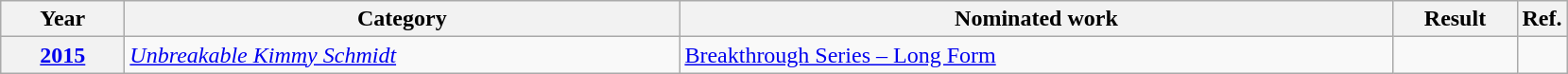<table class=wikitable>
<tr>
<th scope="col" style="width:5em;">Year</th>
<th scope="col" style="width:24em;">Category</th>
<th scope="col" style="width:31em;">Nominated work</th>
<th scope="col" style="width:5em;">Result</th>
<th>Ref.</th>
</tr>
<tr>
<th row=scope style="text-align:center;"><a href='#'>2015</a></th>
<td><em><a href='#'>Unbreakable Kimmy Schmidt</a></em></td>
<td><a href='#'>Breakthrough Series – Long Form</a></td>
<td></td>
<td style="text-align:center;"></td>
</tr>
</table>
